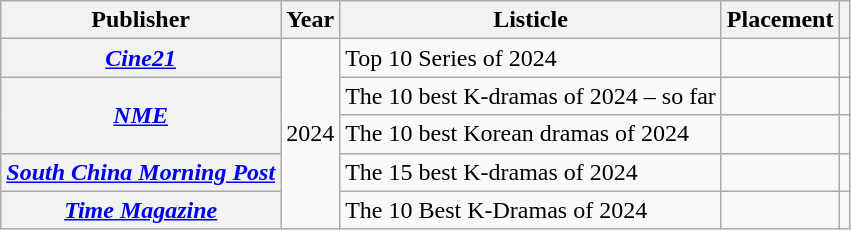<table class="wikitable plainrowheaders sortable" style="text-align:center">
<tr>
<th scope="col">Publisher</th>
<th scope="col">Year</th>
<th scope="col">Listicle</th>
<th scope="col">Placement</th>
<th scope="col" class="unsortable"></th>
</tr>
<tr>
<th scope="row"><em><a href='#'>Cine21</a></em></th>
<td rowspan="5">2024</td>
<td style="text-align:left">Top 10 Series of 2024</td>
<td></td>
<td></td>
</tr>
<tr>
<th scope="row" rowspan="2"><em><a href='#'>NME</a></em></th>
<td style="text-align:left">The 10 best K-dramas of 2024 – so far</td>
<td></td>
<td></td>
</tr>
<tr>
<td style="text-align:left">The 10 best Korean dramas of 2024</td>
<td></td>
<td></td>
</tr>
<tr>
<th scope="row"><em><a href='#'>South China Morning Post</a></em></th>
<td style="text-align:left">The 15 best K-dramas of 2024</td>
<td></td>
<td></td>
</tr>
<tr>
<th scope="row"><em><a href='#'>Time Magazine</a></em></th>
<td style="text-align:left">The 10 Best K-Dramas of 2024</td>
<td></td>
<td></td>
</tr>
</table>
